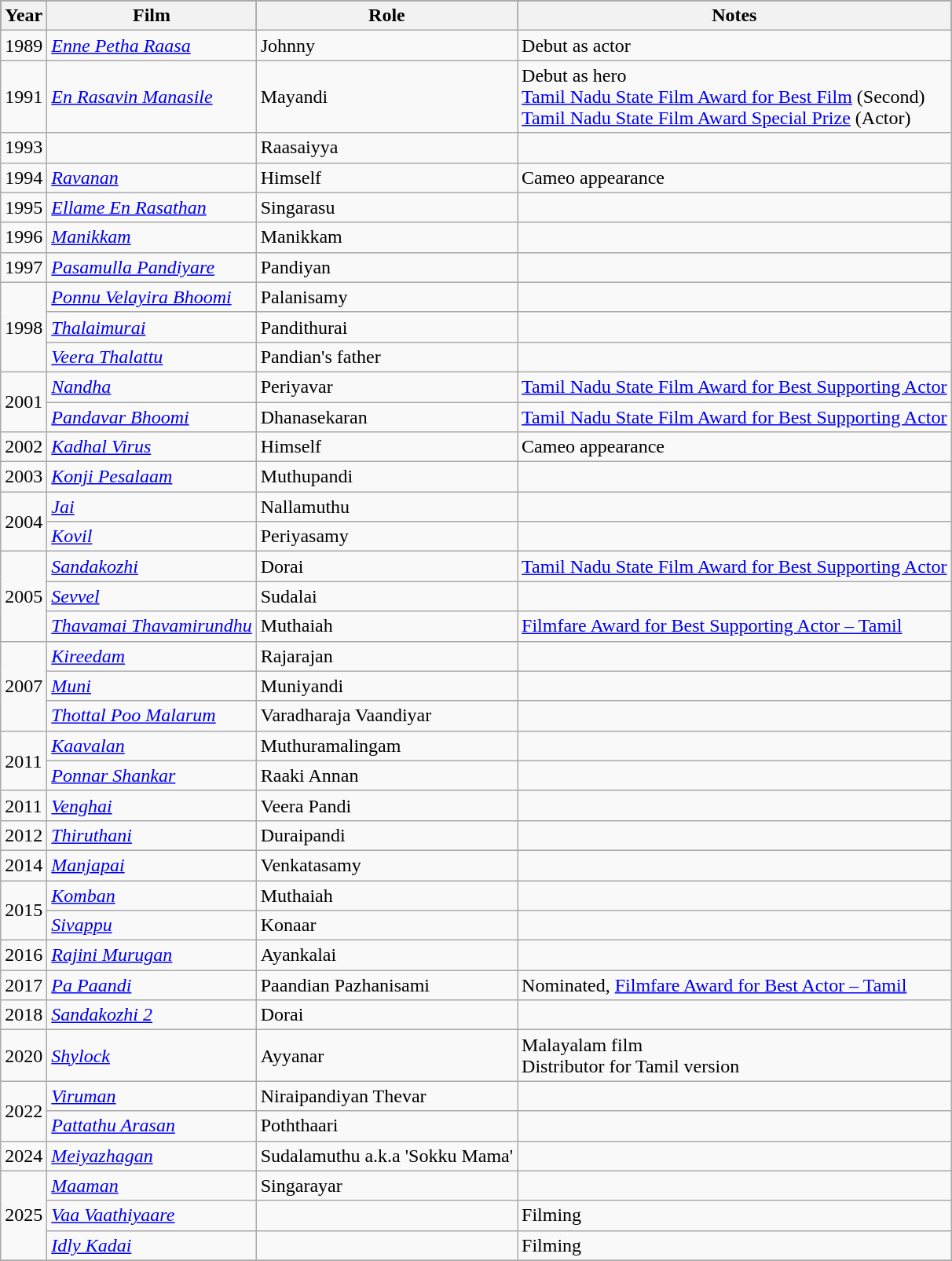<table class="wikitable sortable">
<tr style="background:#000;">
<th>Year</th>
<th>Film</th>
<th>Role</th>
<th class=unsortable>Notes</th>
</tr>
<tr>
<td>1989</td>
<td><em><a href='#'>Enne Petha Raasa</a></em></td>
<td>Johnny</td>
<td>Debut as actor</td>
</tr>
<tr>
<td>1991</td>
<td><em><a href='#'>En Rasavin Manasile</a></em></td>
<td>Mayandi</td>
<td>Debut as hero <br> <a href='#'>Tamil Nadu State Film Award for Best Film</a> (Second) <br> <a href='#'>Tamil Nadu State Film Award Special Prize</a> (Actor)</td>
</tr>
<tr>
<td>1993</td>
<td></td>
<td>Raasaiyya</td>
<td></td>
</tr>
<tr>
<td>1994</td>
<td><em><a href='#'>Ravanan</a></em></td>
<td>Himself</td>
<td>Cameo appearance</td>
</tr>
<tr>
<td>1995</td>
<td><em><a href='#'>Ellame En Rasathan</a></em></td>
<td>Singarasu</td>
<td></td>
</tr>
<tr>
<td>1996</td>
<td><em><a href='#'>Manikkam</a></em></td>
<td>Manikkam</td>
<td></td>
</tr>
<tr>
<td>1997</td>
<td><em><a href='#'>Pasamulla Pandiyare</a></em></td>
<td>Pandiyan</td>
<td></td>
</tr>
<tr>
<td rowspan="3">1998</td>
<td><em><a href='#'>Ponnu Velayira Bhoomi</a></em></td>
<td>Palanisamy</td>
<td></td>
</tr>
<tr>
<td><em><a href='#'>Thalaimurai</a></em></td>
<td>Pandithurai</td>
<td></td>
</tr>
<tr>
<td><em><a href='#'>Veera Thalattu</a></em></td>
<td>Pandian's father</td>
<td></td>
</tr>
<tr>
<td rowspan="2">2001</td>
<td><em><a href='#'>Nandha</a></em></td>
<td>Periyavar</td>
<td><a href='#'>Tamil Nadu State Film Award for Best Supporting Actor</a></td>
</tr>
<tr>
<td><em><a href='#'>Pandavar Bhoomi</a></em></td>
<td>Dhanasekaran</td>
<td><a href='#'>Tamil Nadu State Film Award for Best Supporting Actor</a></td>
</tr>
<tr>
<td>2002</td>
<td><em><a href='#'>Kadhal Virus</a></em></td>
<td>Himself</td>
<td>Cameo appearance</td>
</tr>
<tr>
<td>2003</td>
<td><em><a href='#'>Konji Pesalaam</a></em></td>
<td>Muthupandi</td>
<td></td>
</tr>
<tr>
<td rowspan="2">2004</td>
<td><em><a href='#'>Jai</a></em></td>
<td>Nallamuthu</td>
<td></td>
</tr>
<tr>
<td><em><a href='#'>Kovil</a></em></td>
<td>Periyasamy</td>
<td></td>
</tr>
<tr>
<td rowspan="3">2005</td>
<td><em><a href='#'>Sandakozhi</a></em></td>
<td>Dorai</td>
<td><a href='#'>Tamil Nadu State Film Award for Best Supporting Actor</a></td>
</tr>
<tr>
<td><em><a href='#'>Sevvel</a></em></td>
<td>Sudalai</td>
<td></td>
</tr>
<tr>
<td><em><a href='#'>Thavamai Thavamirundhu</a></em></td>
<td>Muthaiah</td>
<td><a href='#'>Filmfare Award for Best Supporting Actor – Tamil</a></td>
</tr>
<tr>
<td rowspan="3">2007</td>
<td><em><a href='#'>Kireedam</a></em></td>
<td>Rajarajan</td>
<td></td>
</tr>
<tr>
<td><em><a href='#'>Muni</a></em></td>
<td>Muniyandi</td>
<td></td>
</tr>
<tr>
<td><em><a href='#'>Thottal Poo Malarum</a></em></td>
<td>Varadharaja Vaandiyar</td>
<td></td>
</tr>
<tr>
<td rowspan="2">2011</td>
<td><em><a href='#'>Kaavalan</a></em></td>
<td>Muthuramalingam</td>
<td></td>
</tr>
<tr>
<td><em><a href='#'>Ponnar Shankar</a></em></td>
<td>Raaki Annan</td>
<td></td>
</tr>
<tr>
<td>2011</td>
<td><em><a href='#'>Venghai</a></em></td>
<td>Veera Pandi</td>
<td></td>
</tr>
<tr>
<td>2012</td>
<td><em><a href='#'>Thiruthani</a></em></td>
<td>Duraipandi</td>
<td></td>
</tr>
<tr>
<td>2014</td>
<td><em><a href='#'>Manjapai</a></em></td>
<td>Venkatasamy</td>
<td></td>
</tr>
<tr>
<td rowspan="2">2015</td>
<td><em><a href='#'>Komban</a></em></td>
<td>Muthaiah</td>
<td></td>
</tr>
<tr>
<td><em><a href='#'>Sivappu</a></em></td>
<td>Konaar</td>
<td></td>
</tr>
<tr>
<td>2016</td>
<td><em><a href='#'>Rajini Murugan</a></em></td>
<td>Ayankalai</td>
<td></td>
</tr>
<tr>
<td>2017</td>
<td><em><a href='#'>Pa Paandi</a></em></td>
<td>Paandian Pazhanisami</td>
<td>Nominated, <a href='#'>Filmfare Award for Best Actor – Tamil</a></td>
</tr>
<tr>
<td>2018</td>
<td><em><a href='#'>Sandakozhi 2</a></em></td>
<td>Dorai</td>
<td></td>
</tr>
<tr>
<td>2020</td>
<td><em><a href='#'>Shylock</a></em></td>
<td>Ayyanar</td>
<td>Malayalam film<br>Distributor for Tamil version</td>
</tr>
<tr>
<td rowspan="2">2022</td>
<td><em><a href='#'>Viruman</a></em></td>
<td>Niraipandiyan Thevar</td>
<td></td>
</tr>
<tr>
<td><em><a href='#'>Pattathu Arasan</a></em></td>
<td>Poththaari</td>
<td></td>
</tr>
<tr>
<td rowspan="1">2024</td>
<td><em><a href='#'>Meiyazhagan</a></em></td>
<td>Sudalamuthu a.k.a 'Sokku Mama'</td>
<td></td>
</tr>
<tr>
<td rowspan="3">2025</td>
<td><em><a href='#'>Maaman</a></em></td>
<td>Singarayar</td>
<td></td>
</tr>
<tr>
<td><em><a href='#'>Vaa Vaathiyaare</a></em></td>
<td></td>
<td>Filming</td>
</tr>
<tr>
<td><em><a href='#'>Idly Kadai</a></em></td>
<td></td>
<td>Filming</td>
</tr>
<tr>
</tr>
</table>
